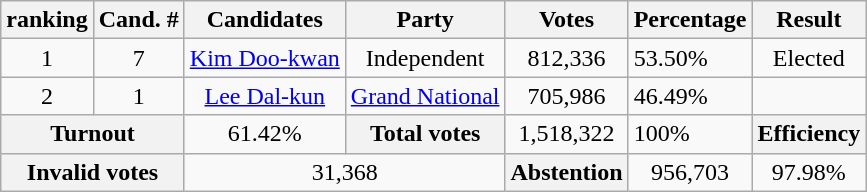<table class="wikitable sortable" style="text-align:center;">
<tr>
<th>ranking</th>
<th>Cand. #</th>
<th>Candidates</th>
<th>Party</th>
<th>Votes</th>
<th>Percentage</th>
<th>Result</th>
</tr>
<tr>
<td>1</td>
<td>7</td>
<td><a href='#'>Kim Doo-kwan</a></td>
<td>Independent</td>
<td>812,336</td>
<td align=left>53.50%</td>
<td>Elected</td>
</tr>
<tr>
<td>2</td>
<td>1</td>
<td><a href='#'>Lee Dal-kun</a></td>
<td><a href='#'>Grand National</a></td>
<td>705,986</td>
<td align=left>46.49%</td>
<td></td>
</tr>
<tr class="sortbottom">
<th colspan=2>Turnout</th>
<td>61.42%</td>
<th>Total votes</th>
<td>1,518,322</td>
<td align=left>100%</td>
<th>Efficiency</th>
</tr>
<tr class="sortbottom">
<th colspan=2>Invalid votes</th>
<td colspan=2>31,368</td>
<th>Abstention</th>
<td>956,703</td>
<td>97.98%</td>
</tr>
</table>
